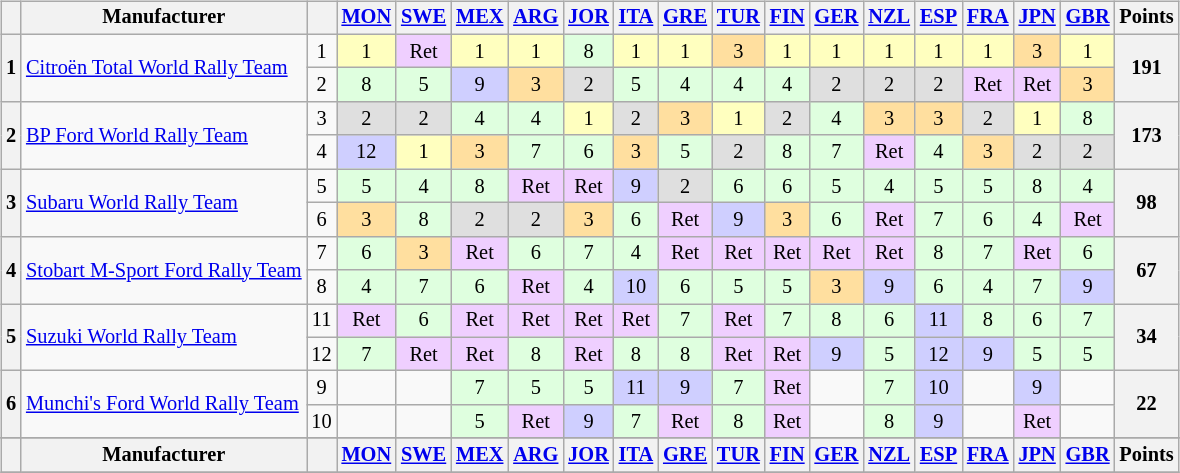<table>
<tr>
<td><br><table class="wikitable" style="font-size: 85%; text-align: center;">
<tr valign="top">
<th valign="middle"></th>
<th valign="middle">Manufacturer</th>
<th valign="middle"></th>
<th><a href='#'>MON</a><br></th>
<th><a href='#'>SWE</a><br></th>
<th><a href='#'>MEX</a><br></th>
<th><a href='#'>ARG</a><br></th>
<th><a href='#'>JOR</a><br></th>
<th><a href='#'>ITA</a><br></th>
<th><a href='#'>GRE</a><br></th>
<th><a href='#'>TUR</a><br></th>
<th><a href='#'>FIN</a><br></th>
<th><a href='#'>GER</a><br></th>
<th><a href='#'>NZL</a><br></th>
<th><a href='#'>ESP</a><br></th>
<th><a href='#'>FRA</a><br></th>
<th><a href='#'>JPN</a><br></th>
<th><a href='#'>GBR</a><br></th>
<th valign="middle">Points</th>
</tr>
<tr>
<th rowspan=2>1</th>
<td align=left rowspan=2> <a href='#'>Citroën Total World Rally Team</a></td>
<td>1</td>
<td style="background:#ffffbf;">1</td>
<td style="background:#efcfff;">Ret</td>
<td style="background:#ffffbf;">1</td>
<td style="background:#ffffbf;">1</td>
<td style="background:#dfffdf;">8</td>
<td style="background:#ffffbf;">1</td>
<td style="background:#ffffbf;">1</td>
<td style="background:#ffdf9f;">3</td>
<td style="background:#ffffbf;">1</td>
<td style="background:#ffffbf;">1</td>
<td style="background:#ffffbf;">1</td>
<td style="background:#ffffbf;">1</td>
<td style="background:#ffffbf;">1</td>
<td style="background:#ffdf9f;">3</td>
<td style="background:#ffffbf;">1</td>
<th rowspan=2>191</th>
</tr>
<tr>
<td>2</td>
<td style="background:#dfffdf;">8</td>
<td style="background:#dfffdf;">5</td>
<td style="background:#cfcfff;">9</td>
<td style="background:#ffdf9f;">3</td>
<td style="background:#dfdfdf;">2</td>
<td style="background:#dfffdf;">5</td>
<td style="background:#dfffdf;">4</td>
<td style="background:#dfffdf;">4</td>
<td style="background:#dfffdf;">4</td>
<td style="background:#dfdfdf;">2</td>
<td style="background:#dfdfdf;">2</td>
<td style="background:#dfdfdf;">2</td>
<td style="background:#efcfff;">Ret</td>
<td style="background:#efcfff;">Ret</td>
<td style="background:#ffdf9f;">3</td>
</tr>
<tr>
<th rowspan=2>2</th>
<td align=left rowspan=2> <a href='#'>BP Ford World Rally Team</a></td>
<td>3</td>
<td style="background:#dfdfdf;">2</td>
<td style="background:#dfdfdf;">2</td>
<td style="background:#dfffdf;">4</td>
<td style="background:#dfffdf;">4</td>
<td style="background:#ffffbf;">1</td>
<td style="background:#dfdfdf;">2</td>
<td style="background:#ffdf9f;">3</td>
<td style="background:#ffffbf;">1</td>
<td style="background:#dfdfdf;">2</td>
<td style="background:#dfffdf;">4</td>
<td style="background:#ffdf9f;">3</td>
<td style="background:#ffdf9f;">3</td>
<td style="background:#dfdfdf;">2</td>
<td style="background:#ffffbf;">1</td>
<td style="background:#dfffdf;">8</td>
<th rowspan=2>173</th>
</tr>
<tr>
<td>4</td>
<td style="background:#cfcfff;">12</td>
<td style="background:#ffffbf;">1</td>
<td style="background:#ffdf9f;">3</td>
<td style="background:#dfffdf;">7</td>
<td style="background:#dfffdf;">6</td>
<td style="background:#ffdf9f;">3</td>
<td style="background:#dfffdf;">5</td>
<td style="background:#dfdfdf;">2</td>
<td style="background:#dfffdf;">8</td>
<td style="background:#dfffdf;">7</td>
<td style="background:#efcfff;">Ret</td>
<td style="background:#dfffdf;">4</td>
<td style="background:#ffdf9f;">3</td>
<td style="background:#dfdfdf;">2</td>
<td style="background:#dfdfdf;">2</td>
</tr>
<tr>
<th rowspan=2>3</th>
<td align=left rowspan=2> <a href='#'>Subaru World Rally Team</a></td>
<td>5</td>
<td style="background:#dfffdf;">5</td>
<td style="background:#dfffdf;">4</td>
<td style="background:#dfffdf;">8</td>
<td style="background:#efcfff;">Ret</td>
<td style="background:#efcfff;">Ret</td>
<td style="background:#cfcfff;">9</td>
<td style="background:#dfdfdf;">2</td>
<td style="background:#dfffdf;">6</td>
<td style="background:#dfffdf;">6</td>
<td style="background:#dfffdf;">5</td>
<td style="background:#dfffdf;">4</td>
<td style="background:#dfffdf;">5</td>
<td style="background:#dfffdf;">5</td>
<td style="background:#dfffdf;">8</td>
<td style="background:#dfffdf;">4</td>
<th rowspan=2>98</th>
</tr>
<tr>
<td>6</td>
<td style="background:#ffdf9f;">3</td>
<td style="background:#dfffdf;">8</td>
<td style="background:#dfdfdf;">2</td>
<td style="background:#dfdfdf;">2</td>
<td style="background:#ffdf9f;">3</td>
<td style="background:#dfffdf;">6</td>
<td style="background:#efcfff;">Ret</td>
<td style="background:#cfcfff;">9</td>
<td style="background:#ffdf9f;">3</td>
<td style="background:#dfffdf;">6</td>
<td style="background:#efcfff;">Ret</td>
<td style="background:#dfffdf;">7</td>
<td style="background:#dfffdf;">6</td>
<td style="background:#dfffdf;">4</td>
<td style="background:#efcfff;">Ret</td>
</tr>
<tr>
<th rowspan=2>4</th>
<td align=left rowspan=2 nowrap> <a href='#'>Stobart M-Sport Ford Rally Team</a></td>
<td>7</td>
<td style="background:#dfffdf;">6</td>
<td style="background:#ffdf9f;">3</td>
<td style="background:#efcfff;">Ret</td>
<td style="background:#dfffdf;">6</td>
<td style="background:#dfffdf;">7</td>
<td style="background:#dfffdf;">4</td>
<td style="background:#efcfff;">Ret</td>
<td style="background:#efcfff;">Ret</td>
<td style="background:#efcfff;">Ret</td>
<td style="background:#efcfff;">Ret</td>
<td style="background:#efcfff;">Ret</td>
<td style="background:#dfffdf;">8</td>
<td style="background:#dfffdf;">7</td>
<td style="background:#efcfff;">Ret</td>
<td style="background:#dfffdf;">6</td>
<th rowspan=2>67</th>
</tr>
<tr>
<td>8</td>
<td style="background:#dfffdf;">4</td>
<td style="background:#dfffdf;">7</td>
<td style="background:#dfffdf;">6</td>
<td style="background:#efcfff;">Ret</td>
<td style="background:#dfffdf;">4</td>
<td style="background:#cfcfff;">10</td>
<td style="background:#dfffdf;">6</td>
<td style="background:#dfffdf;">5</td>
<td style="background:#dfffdf;">5</td>
<td style="background:#ffdf9f;">3</td>
<td style="background:#cfcfff;">9</td>
<td style="background:#dfffdf;">6</td>
<td style="background:#dfffdf;">4</td>
<td style="background:#dfffdf;">7</td>
<td style="background:#cfcfff;">9</td>
</tr>
<tr>
<th rowspan=2>5</th>
<td align=left rowspan=2> <a href='#'>Suzuki World Rally Team</a></td>
<td>11</td>
<td style="background:#efcfff;">Ret</td>
<td style="background:#dfffdf;">6</td>
<td style="background:#efcfff;">Ret</td>
<td style="background:#efcfff;">Ret</td>
<td style="background:#efcfff;">Ret</td>
<td style="background:#efcfff;">Ret</td>
<td style="background:#dfffdf;">7</td>
<td style="background:#efcfff;">Ret</td>
<td style="background:#dfffdf;">7</td>
<td style="background:#dfffdf;">8</td>
<td style="background:#dfffdf;">6</td>
<td style="background:#cfcfff;">11</td>
<td style="background:#dfffdf;">8</td>
<td style="background:#dfffdf;">6</td>
<td style="background:#dfffdf;">7</td>
<th rowspan=2>34</th>
</tr>
<tr>
<td>12</td>
<td style="background:#dfffdf;">7</td>
<td style="background:#efcfff;">Ret</td>
<td style="background:#efcfff;">Ret</td>
<td style="background:#dfffdf;">8</td>
<td style="background:#efcfff;">Ret</td>
<td style="background:#dfffdf;">8</td>
<td style="background:#dfffdf;">8</td>
<td style="background:#efcfff;">Ret</td>
<td style="background:#efcfff;">Ret</td>
<td style="background:#cfcfff;">9</td>
<td style="background:#dfffdf;">5</td>
<td style="background:#cfcfff;">12</td>
<td style="background:#cfcfff;">9</td>
<td style="background:#dfffdf;">5</td>
<td style="background:#dfffdf;">5</td>
</tr>
<tr>
<th rowspan=2>6</th>
<td align=left rowspan=2> <a href='#'>Munchi's Ford World Rally Team</a></td>
<td>9</td>
<td></td>
<td></td>
<td style="background:#dfffdf;">7</td>
<td style="background:#dfffdf;">5</td>
<td style="background:#dfffdf;">5</td>
<td style="background:#cfcfff;">11</td>
<td style="background:#cfcfff;">9</td>
<td style="background:#dfffdf;">7</td>
<td style="background:#efcfff;">Ret</td>
<td></td>
<td style="background:#dfffdf;">7</td>
<td style="background:#cfcfff;">10</td>
<td></td>
<td style="background:#cfcfff;">9</td>
<td></td>
<th rowspan=2>22</th>
</tr>
<tr>
<td>10</td>
<td></td>
<td></td>
<td style="background:#dfffdf;">5</td>
<td style="background:#efcfff;">Ret</td>
<td style="background:#cfcfff;">9</td>
<td style="background:#dfffdf;">7</td>
<td style="background:#efcfff;">Ret</td>
<td style="background:#dfffdf;">8</td>
<td style="background:#efcfff;">Ret</td>
<td></td>
<td style="background:#dfffdf;">8</td>
<td style="background:#cfcfff;">9</td>
<td></td>
<td style="background:#efcfff;">Ret</td>
<td></td>
</tr>
<tr>
</tr>
<tr valign="top">
<th valign="middle"></th>
<th valign="middle">Manufacturer</th>
<th valign="middle"></th>
<th><a href='#'>MON</a><br></th>
<th><a href='#'>SWE</a><br></th>
<th><a href='#'>MEX</a><br></th>
<th><a href='#'>ARG</a><br></th>
<th><a href='#'>JOR</a><br></th>
<th><a href='#'>ITA</a><br></th>
<th><a href='#'>GRE</a><br></th>
<th><a href='#'>TUR</a><br></th>
<th><a href='#'>FIN</a><br></th>
<th><a href='#'>GER</a><br></th>
<th><a href='#'>NZL</a><br></th>
<th><a href='#'>ESP</a><br></th>
<th><a href='#'>FRA</a><br></th>
<th><a href='#'>JPN</a><br></th>
<th><a href='#'>GBR</a><br></th>
<th valign="middle">Points</th>
</tr>
<tr>
</tr>
</table>
</td>
<td valign="top"><br></td>
</tr>
</table>
